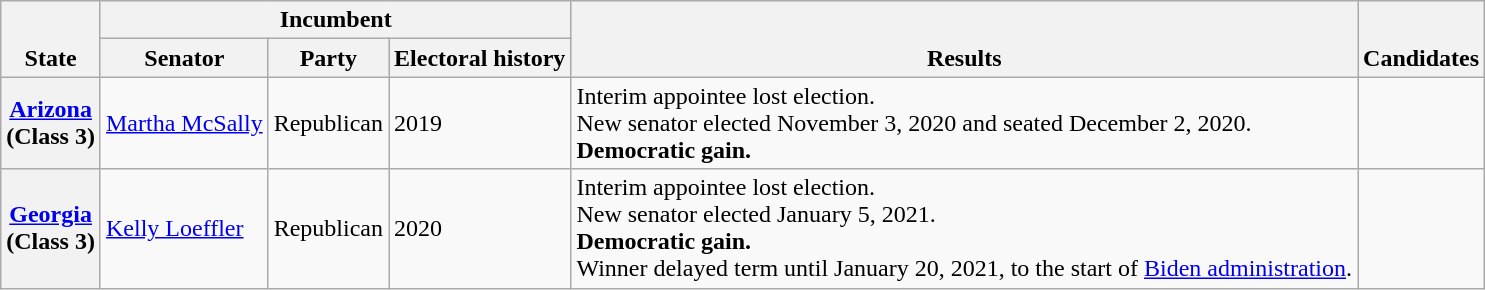<table class="wikitable sortable">
<tr valign=bottom>
<th rowspan=2>State</th>
<th colspan=3>Incumbent</th>
<th rowspan=2>Results</th>
<th rowspan=2 class="unsortable">Candidates</th>
</tr>
<tr>
<th>Senator</th>
<th>Party</th>
<th>Electoral history</th>
</tr>
<tr>
<th><a href='#'>Arizona</a><br>(Class 3)</th>
<td data-sort-value="McSally Martha"><a href='#'>Martha McSally</a></td>
<td>Republican</td>
<td data-sort-value=2019>2019 </td>
<td>Interim appointee lost election.<br>New senator elected November 3, 2020 and seated December 2, 2020.<br><strong>Democratic gain.</strong></td>
<td nowrap></td>
</tr>
<tr>
<th><a href='#'>Georgia</a><br>(Class 3)</th>
<td><a href='#'>Kelly Loeffler</a></td>
<td>Republican</td>
<td data-sort-value=2020>2020 </td>
<td>Interim appointee lost election.<br>New senator elected January 5, 2021.<br><strong>Democratic gain.</strong><br>Winner delayed term until January 20, 2021, to the start of <a href='#'>Biden administration</a>.</td>
<td nowrap></td>
</tr>
</table>
